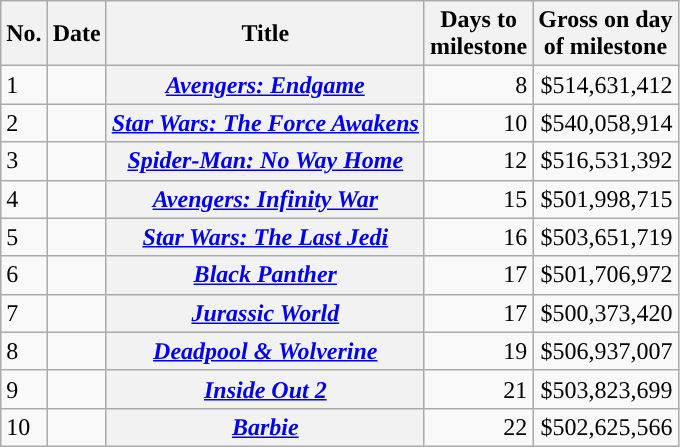<table class="wikitable">
<tr>
<th scope="col">No.</th>
<th scope="col">Date</th>
<th scope="col">Title</th>
<th scope="col">Days to <br>milestone</th>
<th scope="col">Gross on day <br>of milestone</th>
</tr>
<tr>
<td>1</td>
<td></td>
<th scope="row"><em><a href='#'>Avengers: Endgame</a></em></th>
<td style=text-align:right;">8</td>
<td style="text-align:right;">$514,631,412</td>
</tr>
<tr>
<td>2</td>
<td></td>
<th scope="row"><em><a href='#'>Star Wars: The Force Awakens</a></em></th>
<td style="text-align:right;">10</td>
<td style="text-align:right;">$540,058,914</td>
</tr>
<tr>
<td>3</td>
<td></td>
<th scope="row"><em><a href='#'>Spider-Man: No Way Home</a></em></th>
<td style="text-align:right;">12</td>
<td style="text-align:right;">$516,531,392</td>
</tr>
<tr>
<td>4</td>
<td></td>
<th scope="row"><em><a href='#'>Avengers: Infinity War</a></em></th>
<td style="text-align:right;">15</td>
<td style="text-align:right;">$501,998,715</td>
</tr>
<tr>
<td>5</td>
<td></td>
<th scope="row"><em><a href='#'>Star Wars: The Last Jedi</a></em></th>
<td style="text-align:right;">16</td>
<td style="text-align:right;">$503,651,719</td>
</tr>
<tr>
<td>6</td>
<td></td>
<th scope="row"><em><a href='#'>Black Panther</a></em></th>
<td style="text-align:right;">17</td>
<td style="text-align:right;">$501,706,972</td>
</tr>
<tr>
<td>7</td>
<td></td>
<th scope="row"><em><a href='#'>Jurassic World</a></em></th>
<td style="text-align:right;">17</td>
<td style="text-align:right;">$500,373,420</td>
</tr>
<tr>
<td>8</td>
<td></td>
<th scope="row"><em><a href='#'>Deadpool & Wolverine</a></em></th>
<td style="text-align:right;">19</td>
<td style="text-align:right;">$506,937,007</td>
</tr>
<tr>
<td>9</td>
<td></td>
<th scope="row"><em><a href='#'>Inside Out 2</a></em></th>
<td style="text-align:right;">21</td>
<td style="text-align:right;">$503,823,699</td>
</tr>
<tr>
<td>10</td>
<td></td>
<th scope="row"><em><a href='#'>Barbie</a></em></th>
<td style="text-align:right;">22</td>
<td style="text-align:right;">$502,625,566</td>
</tr>
</table>
